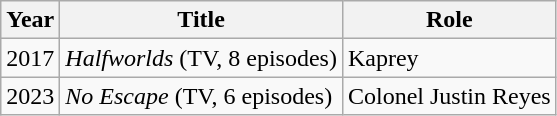<table class="wikitable plainrowheaders sortable">
<tr>
<th>Year</th>
<th>Title</th>
<th Role>Role</th>
</tr>
<tr 1994-98!! "ATBP:Awit, Titik at Bilang na Pambata"  (TV Children's Television Series Educational ) || Dr. Millares>
<td>2017</td>
<td><em>Halfworlds</em> (TV, 8 episodes)</td>
<td>Kaprey</td>
</tr>
<tr>
<td>2023</td>
<td><em>No Escape</em> (TV, 6 episodes)</td>
<td>Colonel Justin Reyes</td>
</tr>
</table>
